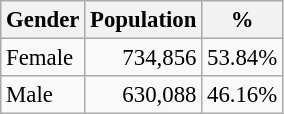<table class="wikitable" style="font-size: 95%; text-align: right">
<tr>
<th>Gender</th>
<th>Population</th>
<th>%</th>
</tr>
<tr>
<td align=left>Female</td>
<td>734,856</td>
<td>53.84%</td>
</tr>
<tr>
<td align=left>Male</td>
<td>630,088</td>
<td>46.16%</td>
</tr>
</table>
